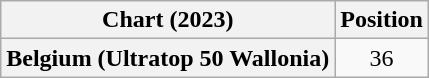<table class="wikitable plainrowheaders" style="text-align:center">
<tr>
<th scope="col">Chart (2023)</th>
<th scope="col">Position</th>
</tr>
<tr>
<th scope="row">Belgium (Ultratop 50 Wallonia)</th>
<td>36</td>
</tr>
</table>
